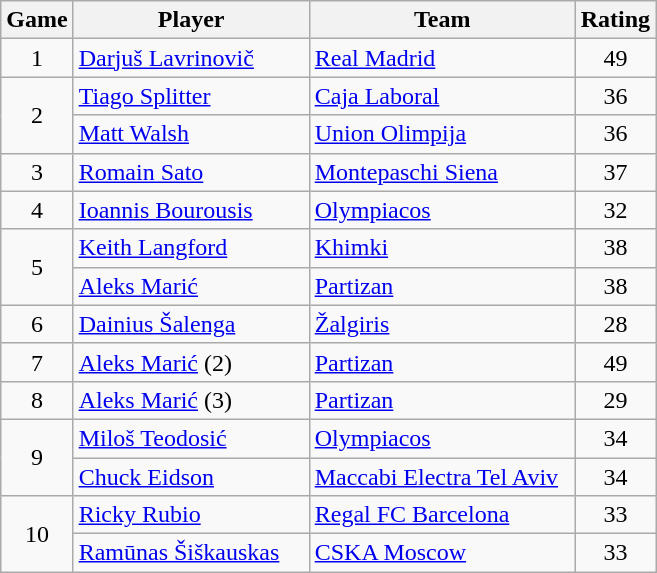<table class="wikitable sortable" style="text-align: center;">
<tr>
<th align="center">Game</th>
<th align="center" width=150>Player</th>
<th align="center" width=170>Team</th>
<th align="center">Rating</th>
</tr>
<tr>
<td>1</td>
<td align="left"> <a href='#'>Darjuš Lavrinovič</a></td>
<td align="left"> <a href='#'>Real Madrid</a></td>
<td>49</td>
</tr>
<tr>
<td rowspan=2>2</td>
<td align="left"> <a href='#'>Tiago Splitter</a></td>
<td align="left"> <a href='#'>Caja Laboral</a></td>
<td>36</td>
</tr>
<tr>
<td align="left"> <a href='#'>Matt Walsh</a></td>
<td align="left"> <a href='#'>Union Olimpija</a></td>
<td>36</td>
</tr>
<tr>
<td>3</td>
<td align="left"> <a href='#'>Romain Sato</a></td>
<td align="left"> <a href='#'>Montepaschi Siena</a></td>
<td>37</td>
</tr>
<tr>
<td>4</td>
<td align="left"> <a href='#'>Ioannis Bourousis</a></td>
<td align="left"> <a href='#'>Olympiacos</a></td>
<td>32</td>
</tr>
<tr>
<td rowspan=2>5</td>
<td align="left"> <a href='#'>Keith Langford</a></td>
<td align="left"> <a href='#'>Khimki</a></td>
<td>38</td>
</tr>
<tr>
<td align="left"> <a href='#'>Aleks Marić</a></td>
<td align="left"> <a href='#'>Partizan</a></td>
<td>38</td>
</tr>
<tr>
<td>6</td>
<td align="left"> <a href='#'>Dainius Šalenga</a></td>
<td align="left"> <a href='#'>Žalgiris</a></td>
<td>28</td>
</tr>
<tr>
<td>7</td>
<td align="left"> <a href='#'>Aleks Marić</a> (2)</td>
<td align="left"> <a href='#'>Partizan</a></td>
<td>49</td>
</tr>
<tr>
<td>8</td>
<td align="left"> <a href='#'>Aleks Marić</a> (3)</td>
<td align="left"> <a href='#'>Partizan</a></td>
<td>29</td>
</tr>
<tr>
<td rowspan=2>9</td>
<td align=left> <a href='#'>Miloš Teodosić</a></td>
<td align=left> <a href='#'>Olympiacos</a></td>
<td>34</td>
</tr>
<tr>
<td align="left"> <a href='#'>Chuck Eidson</a></td>
<td align="left"> <a href='#'>Maccabi Electra Tel Aviv</a></td>
<td>34</td>
</tr>
<tr>
<td rowspan=2>10</td>
<td align=left> <a href='#'>Ricky Rubio</a></td>
<td align=left> <a href='#'>Regal FC Barcelona</a></td>
<td>33</td>
</tr>
<tr>
<td align="left"> <a href='#'>Ramūnas Šiškauskas</a></td>
<td align="left"> <a href='#'>CSKA Moscow</a></td>
<td>33</td>
</tr>
</table>
